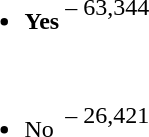<table>
<tr>
<td><br><ul><li><strong>Yes</strong></li></ul></td>
<td>–</td>
<td align=right>63,344</td>
</tr>
<tr>
<td><br><ul><li>No</li></ul></td>
<td>–</td>
<td align=right>26,421</td>
</tr>
</table>
